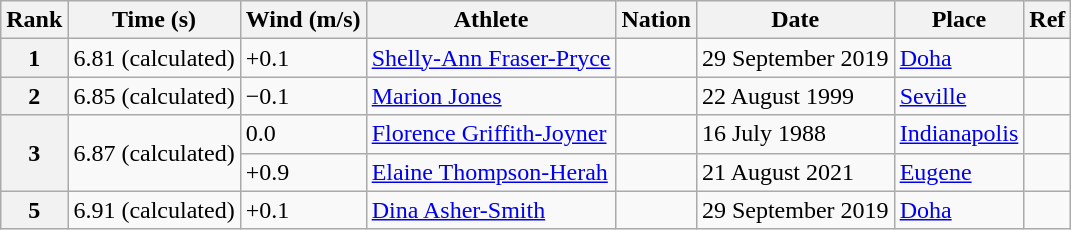<table class="wikitable">
<tr>
<th>Rank</th>
<th>Time (s)</th>
<th>Wind (m/s)</th>
<th>Athlete</th>
<th>Nation</th>
<th>Date</th>
<th>Place</th>
<th>Ref</th>
</tr>
<tr>
<th>1</th>
<td>6.81 (calculated)</td>
<td>+0.1</td>
<td><a href='#'>Shelly-Ann Fraser-Pryce</a></td>
<td></td>
<td>29 September 2019</td>
<td><a href='#'>Doha</a></td>
<td></td>
</tr>
<tr>
<th>2</th>
<td>6.85 (calculated)</td>
<td>−0.1</td>
<td><a href='#'>Marion Jones</a></td>
<td></td>
<td>22 August 1999</td>
<td><a href='#'>Seville</a></td>
<td></td>
</tr>
<tr>
<th rowspan=2>3</th>
<td rowspan=2>6.87 (calculated)</td>
<td>0.0</td>
<td><a href='#'>Florence Griffith-Joyner</a></td>
<td></td>
<td>16 July 1988</td>
<td><a href='#'>Indianapolis</a></td>
<td></td>
</tr>
<tr>
<td>+0.9</td>
<td><a href='#'>Elaine Thompson-Herah</a></td>
<td></td>
<td>21 August 2021</td>
<td><a href='#'>Eugene</a></td>
<td></td>
</tr>
<tr>
<th>5</th>
<td>6.91 (calculated)</td>
<td>+0.1</td>
<td><a href='#'>Dina Asher-Smith</a></td>
<td></td>
<td>29 September 2019</td>
<td><a href='#'>Doha</a></td>
<td></td>
</tr>
</table>
